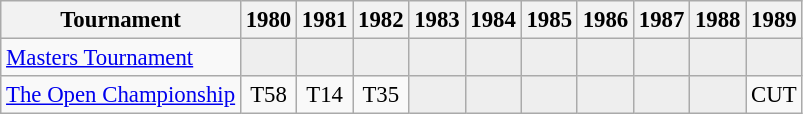<table class="wikitable" style="font-size:95%;text-align:center;">
<tr>
<th>Tournament</th>
<th>1980</th>
<th>1981</th>
<th>1982</th>
<th>1983</th>
<th>1984</th>
<th>1985</th>
<th>1986</th>
<th>1987</th>
<th>1988</th>
<th>1989</th>
</tr>
<tr>
<td align=left><a href='#'>Masters Tournament</a></td>
<td style="background:#eeeeee;"></td>
<td style="background:#eeeeee;"></td>
<td style="background:#eeeeee;"></td>
<td style="background:#eeeeee;"></td>
<td style="background:#eeeeee;"></td>
<td style="background:#eeeeee;"></td>
<td style="background:#eeeeee;"></td>
<td style="background:#eeeeee;"></td>
<td style="background:#eeeeee;"></td>
<td style="background:#eeeeee;"></td>
</tr>
<tr>
<td align=left><a href='#'>The Open Championship</a></td>
<td>T58</td>
<td>T14</td>
<td>T35</td>
<td style="background:#eeeeee;"></td>
<td style="background:#eeeeee;"></td>
<td style="background:#eeeeee;"></td>
<td style="background:#eeeeee;"></td>
<td style="background:#eeeeee;"></td>
<td style="background:#eeeeee;"></td>
<td>CUT</td>
</tr>
</table>
